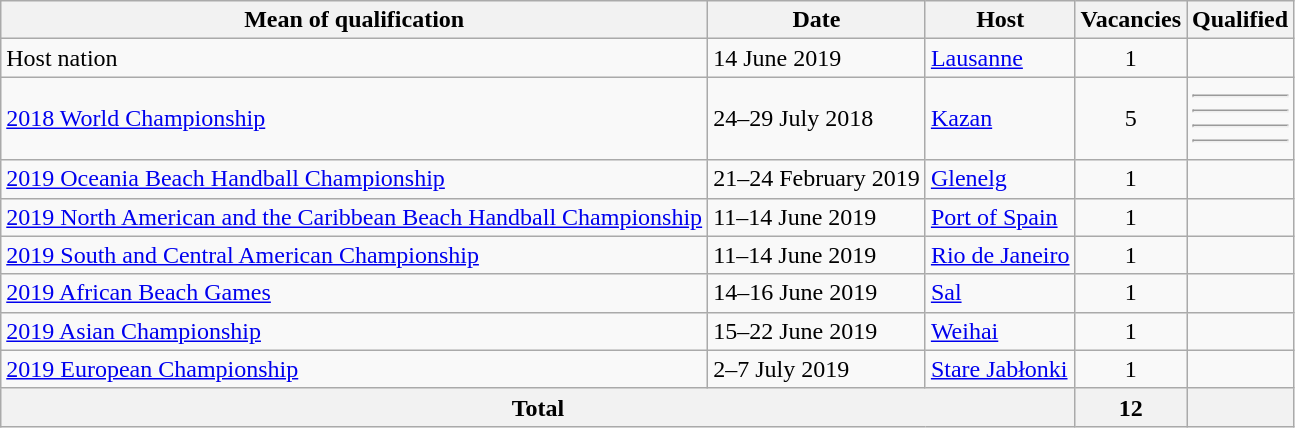<table class="wikitable">
<tr>
<th>Mean of qualification</th>
<th>Date</th>
<th>Host</th>
<th>Vacancies</th>
<th>Qualified</th>
</tr>
<tr>
<td>Host nation</td>
<td>14 June 2019</td>
<td> <a href='#'>Lausanne</a></td>
<td style="text-align:center;">1</td>
<td></td>
</tr>
<tr>
<td><a href='#'>2018 World Championship</a></td>
<td>24–29 July 2018</td>
<td> <a href='#'>Kazan</a></td>
<td style="text-align:center;">5</td>
<td><hr><hr><hr><hr></td>
</tr>
<tr>
<td><a href='#'>2019 Oceania Beach Handball Championship</a></td>
<td>21–24 February 2019</td>
<td> <a href='#'>Glenelg</a></td>
<td style="text-align:center;">1</td>
<td></td>
</tr>
<tr>
<td><a href='#'>2019 North American and the Caribbean Beach Handball Championship</a></td>
<td>11–14 June 2019</td>
<td> <a href='#'>Port of Spain</a></td>
<td style="text-align:center;">1</td>
<td></td>
</tr>
<tr>
<td><a href='#'>2019 South and Central American Championship</a></td>
<td>11–14 June 2019</td>
<td> <a href='#'>Rio de Janeiro</a></td>
<td style="text-align:center;">1</td>
<td></td>
</tr>
<tr>
<td><a href='#'>2019 African Beach Games</a></td>
<td>14–16 June 2019</td>
<td> <a href='#'>Sal</a></td>
<td style="text-align:center;">1</td>
<td></td>
</tr>
<tr>
<td><a href='#'>2019 Asian Championship</a></td>
<td>15–22 June 2019</td>
<td> <a href='#'>Weihai</a></td>
<td style="text-align:center;">1</td>
<td></td>
</tr>
<tr>
<td><a href='#'>2019 European Championship</a></td>
<td>2–7 July 2019</td>
<td> <a href='#'>Stare Jabłonki</a></td>
<td style="text-align:center;">1</td>
<td></td>
</tr>
<tr>
<th colspan="3">Total</th>
<th>12</th>
<th></th>
</tr>
</table>
